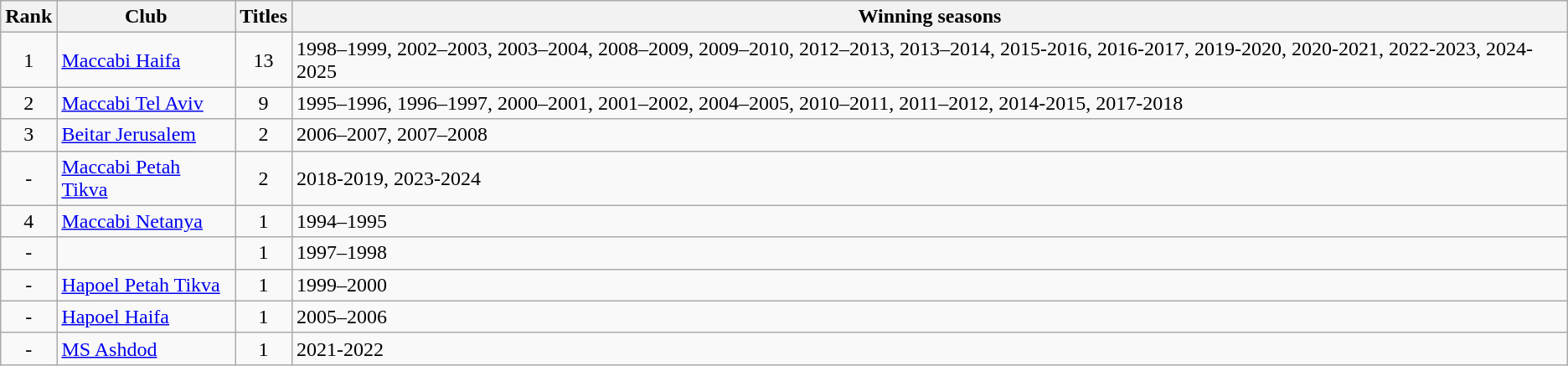<table class="wikitable" style="text-align:left;">
<tr>
<th>Rank</th>
<th>Club</th>
<th>Titles</th>
<th>Winning seasons</th>
</tr>
<tr>
<td align="center">1</td>
<td align=left><a href='#'>Maccabi Haifa</a></td>
<td align="center">13</td>
<td>1998–1999, 2002–2003, 2003–2004, 2008–2009, 2009–2010, 2012–2013, 2013–2014, 2015-2016, 2016-2017, 2019-2020, 2020-2021, 2022-2023, 2024-2025</td>
</tr>
<tr>
<td align="center">2</td>
<td align=left><a href='#'>Maccabi Tel Aviv</a></td>
<td align="center">9</td>
<td>1995–1996, 1996–1997, 2000–2001, 2001–2002, 2004–2005, 2010–2011, 2011–2012, 2014-2015, 2017-2018</td>
</tr>
<tr>
<td align="center">3</td>
<td><a href='#'>Beitar Jerusalem</a></td>
<td align="center">2</td>
<td>2006–2007, 2007–2008</td>
</tr>
<tr>
<td align="center">-</td>
<td><a href='#'>Maccabi Petah Tikva</a></td>
<td align="center">2</td>
<td>2018-2019, 2023-2024</td>
</tr>
<tr>
<td align="center">4</td>
<td><a href='#'>Maccabi Netanya</a></td>
<td align="center">1</td>
<td>1994–1995</td>
</tr>
<tr>
<td align="center">-</td>
<td></td>
<td align="center">1</td>
<td>1997–1998</td>
</tr>
<tr>
<td align="center">-</td>
<td><a href='#'>Hapoel Petah Tikva</a></td>
<td align="center">1</td>
<td>1999–2000</td>
</tr>
<tr>
<td align="center">-</td>
<td><a href='#'>Hapoel Haifa</a></td>
<td align="center">1</td>
<td>2005–2006</td>
</tr>
<tr>
<td align="center">-</td>
<td><a href='#'>MS Ashdod</a></td>
<td align="center">1</td>
<td>2021-2022</td>
</tr>
</table>
